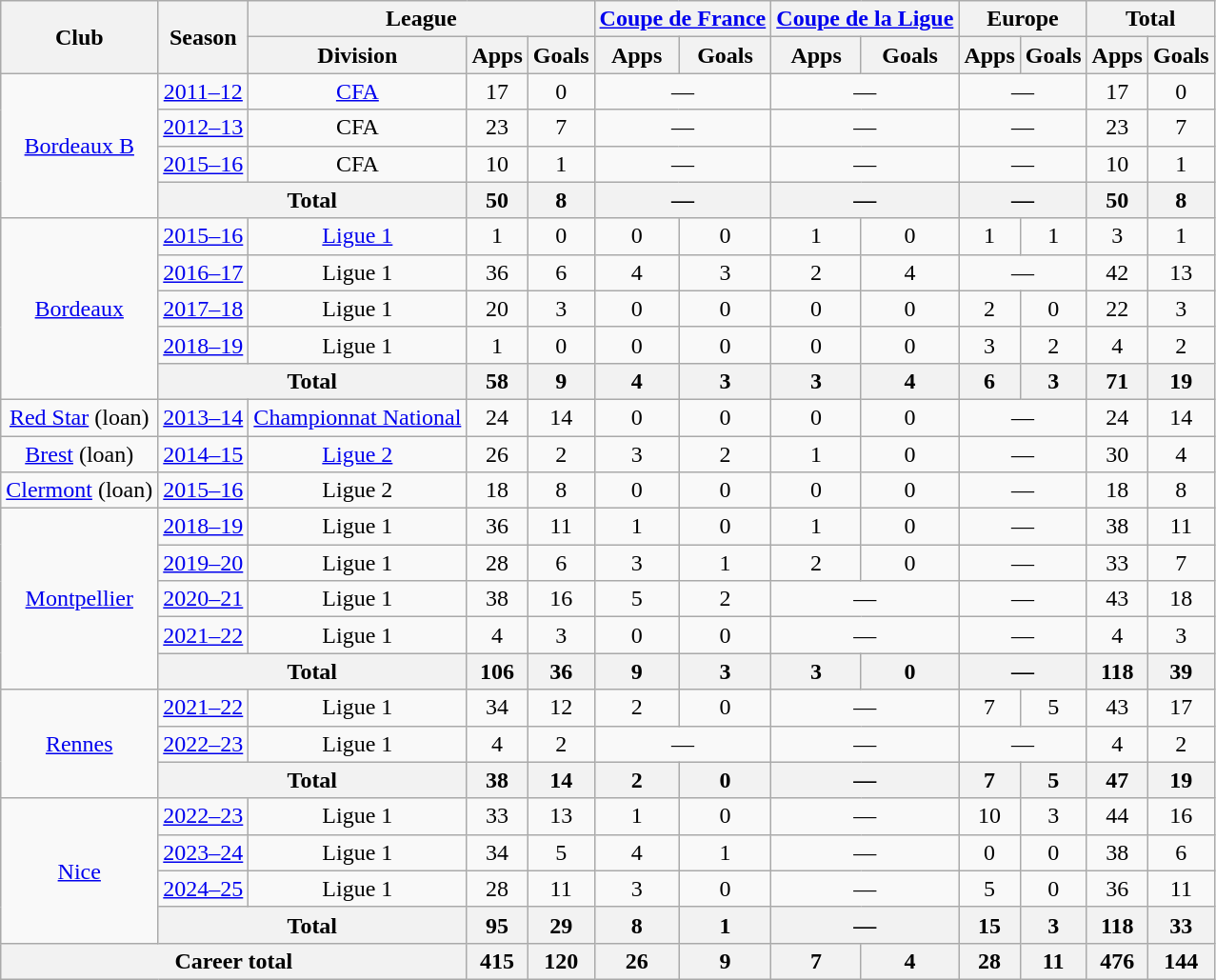<table class="wikitable" style="text-align: center">
<tr>
<th rowspan="2">Club</th>
<th rowspan="2">Season</th>
<th colspan="3">League</th>
<th colspan="2"><a href='#'>Coupe de France</a></th>
<th colspan="2"><a href='#'>Coupe de la Ligue</a></th>
<th colspan="2">Europe</th>
<th colspan="2">Total</th>
</tr>
<tr>
<th>Division</th>
<th>Apps</th>
<th>Goals</th>
<th>Apps</th>
<th>Goals</th>
<th>Apps</th>
<th>Goals</th>
<th>Apps</th>
<th>Goals</th>
<th>Apps</th>
<th>Goals</th>
</tr>
<tr>
<td rowspan="4"><a href='#'>Bordeaux B</a></td>
<td><a href='#'>2011–12</a></td>
<td><a href='#'>CFA</a></td>
<td>17</td>
<td>0</td>
<td colspan="2">—</td>
<td colspan="2">—</td>
<td colspan="2">—</td>
<td>17</td>
<td>0</td>
</tr>
<tr>
<td><a href='#'>2012–13</a></td>
<td>CFA</td>
<td>23</td>
<td>7</td>
<td colspan="2">—</td>
<td colspan="2">—</td>
<td colspan="2">—</td>
<td>23</td>
<td>7</td>
</tr>
<tr>
<td><a href='#'>2015–16</a></td>
<td>CFA</td>
<td>10</td>
<td>1</td>
<td colspan="2">—</td>
<td colspan="2">—</td>
<td colspan="2">—</td>
<td>10</td>
<td>1</td>
</tr>
<tr>
<th colspan="2">Total</th>
<th>50</th>
<th>8</th>
<th colspan="2">—</th>
<th colspan="2">—</th>
<th colspan="2">—</th>
<th>50</th>
<th>8</th>
</tr>
<tr>
<td rowspan="5"><a href='#'>Bordeaux</a></td>
<td><a href='#'>2015–16</a></td>
<td><a href='#'>Ligue 1</a></td>
<td>1</td>
<td>0</td>
<td>0</td>
<td>0</td>
<td>1</td>
<td>0</td>
<td>1</td>
<td>1</td>
<td>3</td>
<td>1</td>
</tr>
<tr>
<td><a href='#'>2016–17</a></td>
<td>Ligue 1</td>
<td>36</td>
<td>6</td>
<td>4</td>
<td>3</td>
<td>2</td>
<td>4</td>
<td colspan="2">—</td>
<td>42</td>
<td>13</td>
</tr>
<tr>
<td><a href='#'>2017–18</a></td>
<td>Ligue 1</td>
<td>20</td>
<td>3</td>
<td>0</td>
<td>0</td>
<td>0</td>
<td>0</td>
<td>2</td>
<td>0</td>
<td>22</td>
<td>3</td>
</tr>
<tr>
<td><a href='#'>2018–19</a></td>
<td>Ligue 1</td>
<td>1</td>
<td>0</td>
<td>0</td>
<td>0</td>
<td>0</td>
<td>0</td>
<td>3</td>
<td>2</td>
<td>4</td>
<td>2</td>
</tr>
<tr>
<th colspan="2">Total</th>
<th>58</th>
<th>9</th>
<th>4</th>
<th>3</th>
<th>3</th>
<th>4</th>
<th>6</th>
<th>3</th>
<th>71</th>
<th>19</th>
</tr>
<tr>
<td><a href='#'>Red Star</a> (loan)</td>
<td><a href='#'>2013–14</a></td>
<td><a href='#'>Championnat National</a></td>
<td>24</td>
<td>14</td>
<td>0</td>
<td>0</td>
<td>0</td>
<td>0</td>
<td colspan=2>—</td>
<td>24</td>
<td>14</td>
</tr>
<tr>
<td><a href='#'>Brest</a> (loan)</td>
<td><a href='#'>2014–15</a></td>
<td><a href='#'>Ligue 2</a></td>
<td>26</td>
<td>2</td>
<td>3</td>
<td>2</td>
<td>1</td>
<td>0</td>
<td colspan=2>—</td>
<td>30</td>
<td>4</td>
</tr>
<tr>
<td><a href='#'>Clermont</a> (loan)</td>
<td><a href='#'>2015–16</a></td>
<td>Ligue 2</td>
<td>18</td>
<td>8</td>
<td>0</td>
<td>0</td>
<td>0</td>
<td>0</td>
<td colspan=2>—</td>
<td>18</td>
<td>8</td>
</tr>
<tr>
<td rowspan="5"><a href='#'>Montpellier</a></td>
<td><a href='#'>2018–19</a></td>
<td>Ligue 1</td>
<td>36</td>
<td>11</td>
<td>1</td>
<td>0</td>
<td>1</td>
<td>0</td>
<td colspan=2>—</td>
<td>38</td>
<td>11</td>
</tr>
<tr>
<td><a href='#'>2019–20</a></td>
<td>Ligue 1</td>
<td>28</td>
<td>6</td>
<td>3</td>
<td>1</td>
<td>2</td>
<td>0</td>
<td colspan="2">—</td>
<td>33</td>
<td>7</td>
</tr>
<tr>
<td><a href='#'>2020–21</a></td>
<td>Ligue 1</td>
<td>38</td>
<td>16</td>
<td>5</td>
<td>2</td>
<td colspan="2">—</td>
<td colspan="2">—</td>
<td>43</td>
<td>18</td>
</tr>
<tr>
<td><a href='#'>2021–22</a></td>
<td>Ligue 1</td>
<td>4</td>
<td>3</td>
<td>0</td>
<td>0</td>
<td colspan="2">—</td>
<td colspan="2">—</td>
<td>4</td>
<td>3</td>
</tr>
<tr>
<th colspan="2">Total</th>
<th>106</th>
<th>36</th>
<th>9</th>
<th>3</th>
<th>3</th>
<th>0</th>
<th colspan="2">—</th>
<th>118</th>
<th>39</th>
</tr>
<tr>
<td rowspan="3"><a href='#'>Rennes</a></td>
<td><a href='#'>2021–22</a></td>
<td>Ligue 1</td>
<td>34</td>
<td>12</td>
<td>2</td>
<td>0</td>
<td colspan="2">—</td>
<td>7</td>
<td>5</td>
<td>43</td>
<td>17</td>
</tr>
<tr>
<td><a href='#'>2022–23</a></td>
<td>Ligue 1</td>
<td>4</td>
<td>2</td>
<td colspan="2">—</td>
<td colspan="2">—</td>
<td colspan="2">—</td>
<td>4</td>
<td>2</td>
</tr>
<tr>
<th colspan="2">Total</th>
<th>38</th>
<th>14</th>
<th>2</th>
<th>0</th>
<th colspan="2">—</th>
<th>7</th>
<th>5</th>
<th>47</th>
<th>19</th>
</tr>
<tr>
<td rowspan="4"><a href='#'>Nice</a></td>
<td><a href='#'>2022–23</a></td>
<td>Ligue 1</td>
<td>33</td>
<td>13</td>
<td>1</td>
<td>0</td>
<td colspan="2">—</td>
<td>10</td>
<td>3</td>
<td>44</td>
<td>16</td>
</tr>
<tr>
<td><a href='#'>2023–24</a></td>
<td>Ligue 1</td>
<td>34</td>
<td>5</td>
<td>4</td>
<td>1</td>
<td colspan="2">—</td>
<td>0</td>
<td>0</td>
<td>38</td>
<td>6</td>
</tr>
<tr>
<td><a href='#'>2024–25</a></td>
<td>Ligue 1</td>
<td>28</td>
<td>11</td>
<td>3</td>
<td>0</td>
<td colspan="2">—</td>
<td>5</td>
<td>0</td>
<td>36</td>
<td>11</td>
</tr>
<tr>
<th colspan="2">Total</th>
<th>95</th>
<th>29</th>
<th>8</th>
<th>1</th>
<th colspan="2">—</th>
<th>15</th>
<th>3</th>
<th>118</th>
<th>33</th>
</tr>
<tr>
<th colspan="3">Career total</th>
<th>415</th>
<th>120</th>
<th>26</th>
<th>9</th>
<th>7</th>
<th>4</th>
<th>28</th>
<th>11</th>
<th>476</th>
<th>144</th>
</tr>
</table>
